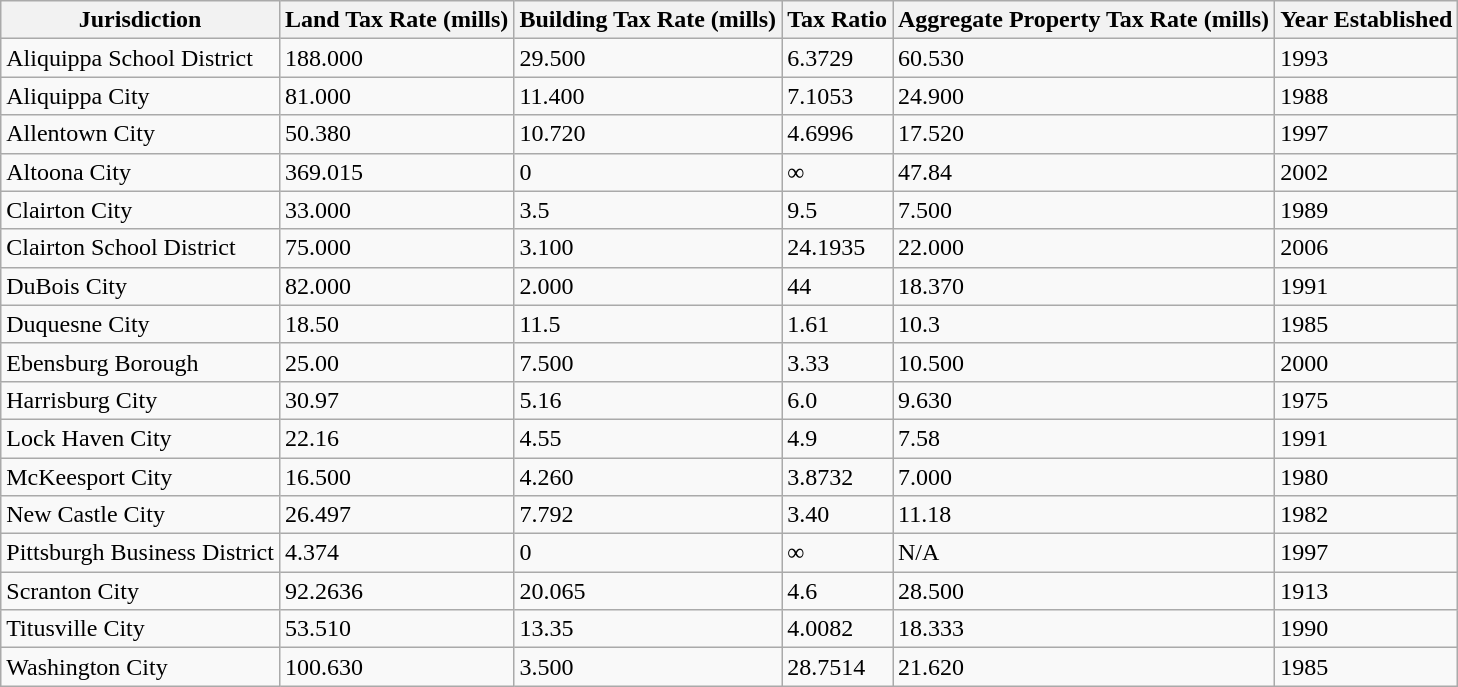<table class="wikitable sortable">
<tr>
<th>Jurisdiction</th>
<th>Land Tax Rate (mills)</th>
<th>Building Tax Rate (mills)</th>
<th>Tax Ratio</th>
<th>Aggregate Property Tax Rate (mills)</th>
<th>Year Established</th>
</tr>
<tr>
<td>Aliquippa School District</td>
<td>188.000</td>
<td>29.500</td>
<td>6.3729</td>
<td>60.530</td>
<td>1993</td>
</tr>
<tr>
<td>Aliquippa City</td>
<td>81.000</td>
<td>11.400</td>
<td>7.1053</td>
<td>24.900</td>
<td>1988</td>
</tr>
<tr>
<td>Allentown City</td>
<td>50.380</td>
<td>10.720</td>
<td>4.6996</td>
<td>17.520</td>
<td>1997</td>
</tr>
<tr>
<td>Altoona City</td>
<td>369.015</td>
<td>0</td>
<td data-sort-value="999">∞</td>
<td>47.84</td>
<td>2002</td>
</tr>
<tr>
<td>Clairton City</td>
<td>33.000</td>
<td>3.5</td>
<td>9.5</td>
<td>7.500</td>
<td>1989</td>
</tr>
<tr>
<td>Clairton School District</td>
<td>75.000</td>
<td>3.100</td>
<td>24.1935</td>
<td>22.000</td>
<td>2006</td>
</tr>
<tr>
<td>DuBois City</td>
<td>82.000</td>
<td>2.000</td>
<td>44</td>
<td>18.370</td>
<td>1991</td>
</tr>
<tr>
<td>Duquesne City</td>
<td>18.50</td>
<td>11.5</td>
<td>1.61</td>
<td>10.3</td>
<td>1985</td>
</tr>
<tr>
<td>Ebensburg Borough</td>
<td>25.00</td>
<td>7.500</td>
<td>3.33</td>
<td>10.500</td>
<td>2000</td>
</tr>
<tr>
<td>Harrisburg City</td>
<td>30.97</td>
<td>5.16</td>
<td>6.0</td>
<td>9.630</td>
<td>1975</td>
</tr>
<tr>
<td>Lock Haven City</td>
<td>22.16</td>
<td>4.55</td>
<td>4.9</td>
<td>7.58</td>
<td>1991</td>
</tr>
<tr>
<td>McKeesport City</td>
<td>16.500</td>
<td>4.260</td>
<td>3.8732</td>
<td>7.000</td>
<td>1980</td>
</tr>
<tr>
<td>New Castle City</td>
<td>26.497</td>
<td>7.792</td>
<td>3.40</td>
<td>11.18</td>
<td>1982</td>
</tr>
<tr>
<td>Pittsburgh Business District</td>
<td>4.374</td>
<td>0</td>
<td data-sort-value="999">∞</td>
<td>N/A</td>
<td>1997</td>
</tr>
<tr>
<td>Scranton City</td>
<td>92.2636</td>
<td>20.065</td>
<td>4.6</td>
<td>28.500</td>
<td>1913</td>
</tr>
<tr>
<td>Titusville City</td>
<td>53.510</td>
<td>13.35</td>
<td>4.0082</td>
<td>18.333</td>
<td>1990</td>
</tr>
<tr>
<td>Washington City</td>
<td>100.630</td>
<td>3.500</td>
<td>28.7514</td>
<td>21.620</td>
<td>1985</td>
</tr>
</table>
